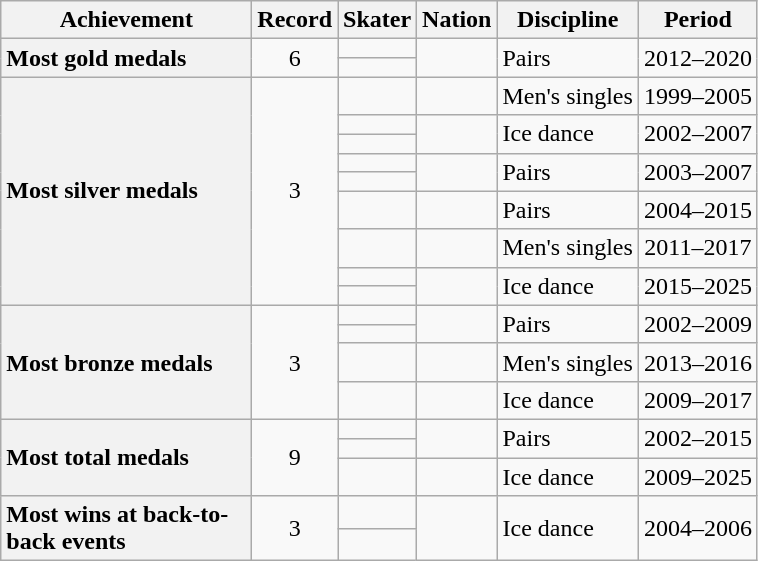<table class="wikitable unsortable" style="text-align:left">
<tr>
<th scope="col" style="width:10em">Achievement</th>
<th scope="col">Record</th>
<th scope="col">Skater</th>
<th scope="col">Nation</th>
<th scope="col">Discipline</th>
<th scope="col">Period</th>
</tr>
<tr>
<th scope="row" rowspan="2" style="text-align:left">Most gold medals</th>
<td rowspan=2 align=center>6</td>
<td></td>
<td rowspan="2"></td>
<td rowspan="2">Pairs</td>
<td rowspan=2 align="center">2012–2020</td>
</tr>
<tr>
<td></td>
</tr>
<tr>
<th scope="row" rowspan="9" style="text-align:left">Most silver medals</th>
<td rowspan=9 align=center>3</td>
<td></td>
<td></td>
<td>Men's singles</td>
<td align="center">1999–2005</td>
</tr>
<tr>
<td></td>
<td rowspan="2"></td>
<td rowspan="2">Ice dance</td>
<td rowspan="2" align="center">2002–2007</td>
</tr>
<tr>
<td></td>
</tr>
<tr>
<td></td>
<td rowspan="2"></td>
<td rowspan="2">Pairs</td>
<td rowspan="2" align="center">2003–2007</td>
</tr>
<tr>
<td></td>
</tr>
<tr>
<td></td>
<td></td>
<td>Pairs</td>
<td align="center">2004–2015</td>
</tr>
<tr>
<td></td>
<td></td>
<td>Men's singles</td>
<td align="center">2011–2017</td>
</tr>
<tr>
<td></td>
<td rowspan="2"></td>
<td rowspan="2">Ice dance</td>
<td rowspan="2" align="center">2015–2025</td>
</tr>
<tr>
<td></td>
</tr>
<tr>
<th scope="row" rowspan="4" style="text-align:left">Most bronze medals</th>
<td rowspan=4 align=center>3</td>
<td></td>
<td rowspan="2"></td>
<td rowspan="2">Pairs</td>
<td rowspan="2" align="center">2002–2009</td>
</tr>
<tr>
<td></td>
</tr>
<tr>
<td></td>
<td></td>
<td>Men's singles</td>
<td align="center">2013–2016</td>
</tr>
<tr>
<td></td>
<td></td>
<td>Ice dance</td>
<td align="center">2009–2017</td>
</tr>
<tr>
<th scope="row" rowspan="3" style="text-align:left">Most total medals</th>
<td rowspan=3 align=center>9</td>
<td></td>
<td rowspan="2"></td>
<td rowspan="2">Pairs</td>
<td rowspan=2 align="center">2002–2015</td>
</tr>
<tr>
<td></td>
</tr>
<tr>
<td></td>
<td></td>
<td>Ice dance</td>
<td align="center">2009–2025</td>
</tr>
<tr>
<th scope="row" rowspan="2" style="text-align:left">Most wins at back-to-back events</th>
<td rowspan=2 align=center>3</td>
<td></td>
<td rowspan="2"></td>
<td rowspan="2">Ice dance</td>
<td rowspan=2 align="center">2004–2006</td>
</tr>
<tr>
<td></td>
</tr>
</table>
